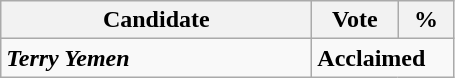<table class="wikitable">
<tr>
<th bgcolor="#DDDDFF" width="200px">Candidate</th>
<th bgcolor="#DDDDFF" width="50px">Vote</th>
<th bgcolor="#DDDDFF" width="30px">%</th>
</tr>
<tr>
<td><strong><em>Terry Yemen</em></strong></td>
<td colspan="2"><strong>Acclaimed</strong></td>
</tr>
</table>
